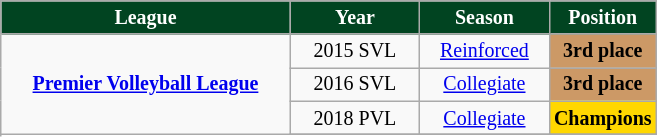<table class="wikitable" style="text-align:center; font-size:10pt;">
<tr style="background: #014421; font-weight:bold;">
<td style="width:14em;color:#FFFFFF">League</td>
<td style="width:6em;color:#FFFFFF">Year</td>
<td style="width:6em;color:#FFFFFF">Season</td>
<td style="width:4em;color:#FFFFFF">Position</td>
</tr>
<tr>
<td rowspan="4"><strong><a href='#'>Premier Volleyball League</a></strong></td>
<td>2015 SVL</td>
<td align="center"><a href='#'>Reinforced</a></td>
<td bgcolor="#CC9966"><strong>3rd place</strong></td>
</tr>
<tr>
<td>2016 SVL</td>
<td align="center"><a href='#'>Collegiate</a></td>
<td bgcolor="#CC9966"><strong>3rd place</strong></td>
</tr>
<tr>
<td>2018 PVL</td>
<td align="center"><a href='#'>Collegiate</a></td>
<td bgcolor="gold"><strong>Champions</strong></td>
</tr>
<tr>
</tr>
</table>
